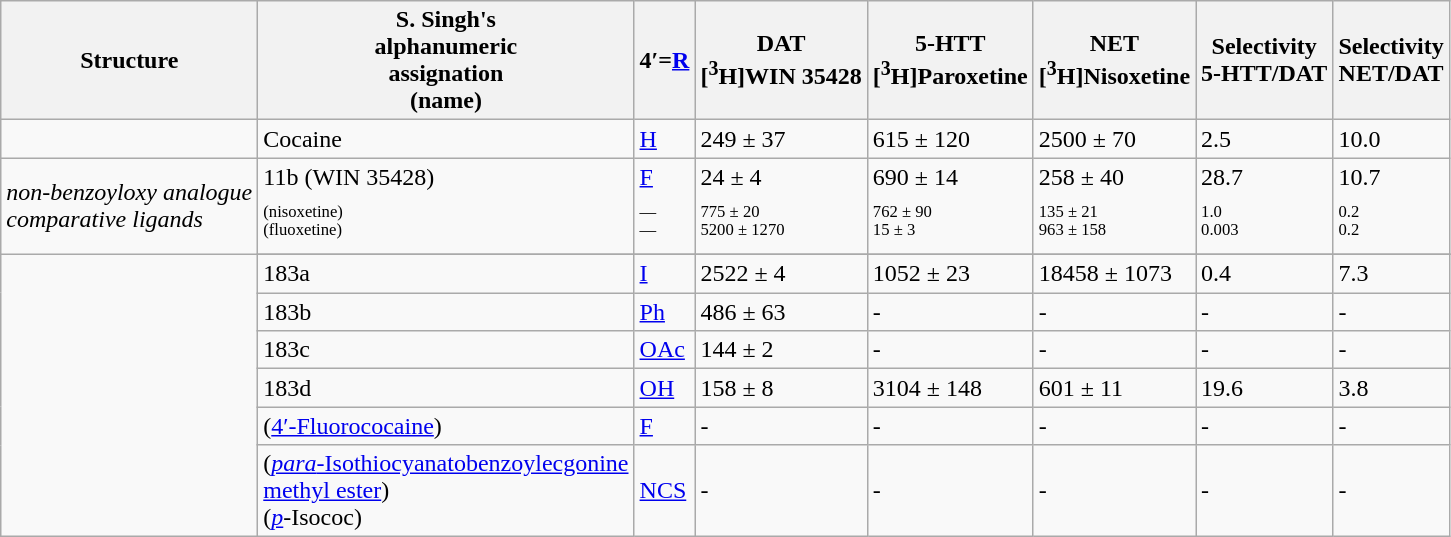<table class="wikitable sortable">
<tr>
<th>Structure</th>
<th>S. Singh's<br>alphanumeric<br>assignation<br>(name)</th>
<th>4′=<a href='#'>R</a></th>
<th>DAT<br>[<sup>3</sup>H]WIN 35428</th>
<th>5-HTT<br>[<sup>3</sup>H]Paroxetine</th>
<th>NET<br>[<sup>3</sup>H]Nisoxetine</th>
<th>Selectivity<br>5-HTT/DAT</th>
<th>Selectivity<br>NET/DAT</th>
</tr>
<tr>
<td></td>
<td>Cocaine</td>
<td><a href='#'>H</a></td>
<td>249 ± 37</td>
<td>615 ± 120</td>
<td>2500 ± 70</td>
<td>2.5</td>
<td>10.0</td>
</tr>
<tr>
<td><em>non-benzoyloxy analogue<br>comparative ligands</em><br></td>
<td>11b (WIN 35428)<small><br><sub>(nisoxetine)</sub><br><sup>(fluoxetine)</sup></small></td>
<td><a href='#'>F</a><small><br><sub>—</sub><br><sup>—</sup></small></td>
<td>24 ± 4<small><br><sub>775 ± 20</sub><br><sup>5200 ± 1270</sup></small></td>
<td>690 ± 14<small><br><sub>762 ± 90</sub><br><sup>15 ± 3</sup></small></td>
<td>258 ± 40<small><br><sub>135 ± 21</sub><br><sup>963 ± 158</sup></small></td>
<td>28.7<small><br><sub>1.0</sub><br><sup>0.003</sup></small></td>
<td>10.7<small><br><sub>0.2</sub><br><sup>0.2</sup></small></td>
</tr>
<tr>
<td rowspan=7></td>
</tr>
<tr>
<td>183a</td>
<td><a href='#'>I</a></td>
<td>2522 ± 4</td>
<td>1052 ± 23</td>
<td>18458 ± 1073</td>
<td>0.4</td>
<td>7.3</td>
</tr>
<tr>
<td>183b</td>
<td><a href='#'>Ph</a></td>
<td>486 ± 63</td>
<td>-</td>
<td>-</td>
<td>-</td>
<td>-</td>
</tr>
<tr>
<td>183c</td>
<td><a href='#'>OAc</a></td>
<td>144 ± 2</td>
<td>-</td>
<td>-</td>
<td>-</td>
<td>-</td>
</tr>
<tr>
<td>183d</td>
<td><a href='#'>OH</a></td>
<td>158 ± 8</td>
<td>3104 ± 148</td>
<td>601 ± 11</td>
<td>19.6</td>
<td>3.8</td>
</tr>
<tr>
<td>(<a href='#'>4′-Fluorococaine</a>)</td>
<td><a href='#'>F</a></td>
<td>-</td>
<td>-</td>
<td>-</td>
<td>-</td>
<td>-</td>
</tr>
<tr>
<td>(<a href='#'><em>para</em>-Isothiocyanatobenzoylecgonine<br>methyl ester</a>)<br>(<a href='#'><em>p</em></a>-Isococ)</td>
<td><a href='#'>NCS</a></td>
<td>-</td>
<td>-</td>
<td>-</td>
<td>-</td>
<td>-</td>
</tr>
</table>
